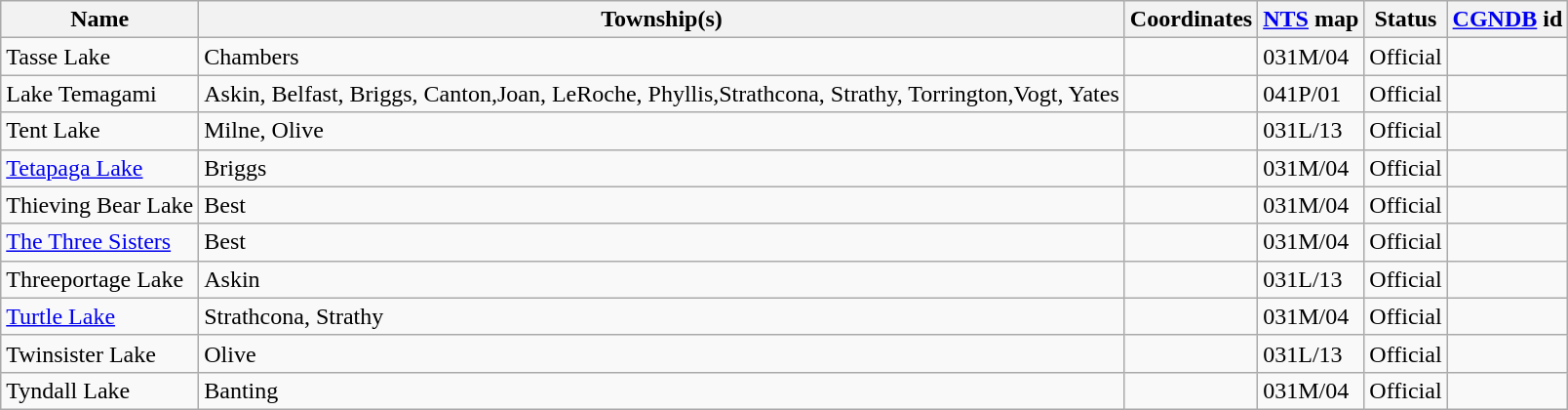<table class="wikitable sortable">
<tr>
<th>Name</th>
<th>Township(s)</th>
<th data-sort-type="number">Coordinates</th>
<th><a href='#'>NTS</a> map</th>
<th data-sort-type="number">Status</th>
<th><a href='#'>CGNDB</a> id</th>
</tr>
<tr>
<td>Tasse Lake</td>
<td>Chambers</td>
<td></td>
<td>031M/04</td>
<td>Official</td>
<td></td>
</tr>
<tr>
<td>Lake Temagami</td>
<td>Askin, Belfast, Briggs, Canton,Joan, LeRoche, Phyllis,Strathcona, Strathy, Torrington,Vogt, Yates</td>
<td></td>
<td>041P/01</td>
<td>Official</td>
<td></td>
</tr>
<tr>
<td>Tent Lake</td>
<td>Milne, Olive</td>
<td></td>
<td>031L/13</td>
<td>Official</td>
<td></td>
</tr>
<tr>
<td><a href='#'>Tetapaga Lake</a></td>
<td>Briggs</td>
<td></td>
<td>031M/04</td>
<td>Official</td>
<td></td>
</tr>
<tr>
<td>Thieving Bear Lake</td>
<td>Best</td>
<td></td>
<td>031M/04</td>
<td>Official</td>
<td></td>
</tr>
<tr>
<td><a href='#'>The Three Sisters</a></td>
<td>Best</td>
<td></td>
<td>031M/04</td>
<td>Official</td>
<td></td>
</tr>
<tr>
<td>Threeportage Lake</td>
<td>Askin</td>
<td></td>
<td>031L/13</td>
<td>Official</td>
<td></td>
</tr>
<tr>
<td><a href='#'>Turtle Lake</a></td>
<td>Strathcona, Strathy</td>
<td></td>
<td>031M/04</td>
<td>Official</td>
<td></td>
</tr>
<tr>
<td>Twinsister Lake</td>
<td>Olive</td>
<td></td>
<td>031L/13</td>
<td>Official</td>
<td></td>
</tr>
<tr>
<td>Tyndall Lake</td>
<td>Banting</td>
<td></td>
<td>031M/04</td>
<td>Official</td>
<td></td>
</tr>
</table>
